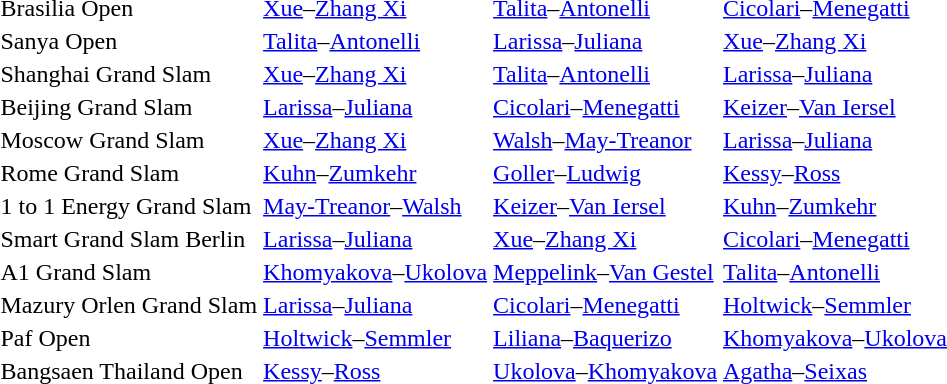<table>
<tr>
<td>Brasilia Open</td>
<td> <a href='#'>Xue</a>–<a href='#'>Zhang Xi</a></td>
<td> <a href='#'>Talita</a>–<a href='#'>Antonelli</a></td>
<td> <a href='#'>Cicolari</a>–<a href='#'>Menegatti</a></td>
</tr>
<tr>
<td>Sanya Open</td>
<td> <a href='#'>Talita</a>–<a href='#'>Antonelli</a></td>
<td> <a href='#'>Larissa</a>–<a href='#'>Juliana</a></td>
<td> <a href='#'>Xue</a>–<a href='#'>Zhang Xi</a></td>
</tr>
<tr>
<td>Shanghai Grand Slam</td>
<td> <a href='#'>Xue</a>–<a href='#'>Zhang Xi</a></td>
<td> <a href='#'>Talita</a>–<a href='#'>Antonelli</a></td>
<td> <a href='#'>Larissa</a>–<a href='#'>Juliana</a></td>
</tr>
<tr>
<td>Beijing Grand Slam</td>
<td> <a href='#'>Larissa</a>–<a href='#'>Juliana</a></td>
<td> <a href='#'>Cicolari</a>–<a href='#'>Menegatti</a></td>
<td> <a href='#'>Keizer</a>–<a href='#'>Van Iersel</a></td>
</tr>
<tr>
<td>Moscow Grand Slam</td>
<td> <a href='#'>Xue</a>–<a href='#'>Zhang Xi</a></td>
<td> <a href='#'>Walsh</a>–<a href='#'>May-Treanor</a></td>
<td> <a href='#'>Larissa</a>–<a href='#'>Juliana</a></td>
</tr>
<tr>
<td>Rome Grand Slam</td>
<td> <a href='#'>Kuhn</a>–<a href='#'>Zumkehr</a></td>
<td> <a href='#'>Goller</a>–<a href='#'>Ludwig</a></td>
<td> <a href='#'>Kessy</a>–<a href='#'>Ross</a></td>
</tr>
<tr>
<td>1 to 1 Energy Grand Slam</td>
<td> <a href='#'>May-Treanor</a>–<a href='#'>Walsh</a></td>
<td> <a href='#'>Keizer</a>–<a href='#'>Van Iersel</a></td>
<td> <a href='#'>Kuhn</a>–<a href='#'>Zumkehr</a></td>
</tr>
<tr>
<td>Smart Grand Slam Berlin</td>
<td> <a href='#'>Larissa</a>–<a href='#'>Juliana</a></td>
<td> <a href='#'>Xue</a>–<a href='#'>Zhang Xi</a></td>
<td> <a href='#'>Cicolari</a>–<a href='#'>Menegatti</a></td>
</tr>
<tr>
<td>A1 Grand Slam</td>
<td> <a href='#'>Khomyakova</a>–<a href='#'>Ukolova</a></td>
<td> <a href='#'>Meppelink</a>–<a href='#'>Van Gestel</a></td>
<td> <a href='#'>Talita</a>–<a href='#'>Antonelli</a></td>
</tr>
<tr>
<td>Mazury Orlen Grand Slam</td>
<td> <a href='#'>Larissa</a>–<a href='#'>Juliana</a></td>
<td> <a href='#'>Cicolari</a>–<a href='#'>Menegatti</a></td>
<td> <a href='#'>Holtwick</a>–<a href='#'>Semmler</a></td>
</tr>
<tr>
<td>Paf Open</td>
<td> <a href='#'>Holtwick</a>–<a href='#'>Semmler</a></td>
<td> <a href='#'>Liliana</a>–<a href='#'>Baquerizo</a></td>
<td> <a href='#'>Khomyakova</a>–<a href='#'>Ukolova</a></td>
</tr>
<tr>
<td>Bangsaen Thailand Open</td>
<td> <a href='#'>Kessy</a>–<a href='#'>Ross</a></td>
<td> <a href='#'>Ukolova</a>–<a href='#'>Khomyakova</a></td>
<td> <a href='#'>Agatha</a>–<a href='#'>Seixas</a></td>
</tr>
</table>
